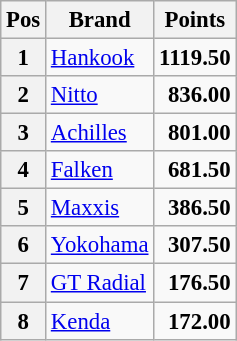<table class="wikitable" style="font-size: 95%;">
<tr>
<th>Pos</th>
<th>Brand</th>
<th>Points</th>
</tr>
<tr>
<th>1</th>
<td> <a href='#'>Hankook</a></td>
<td align="right"><strong>1119.50</strong></td>
</tr>
<tr>
<th>2</th>
<td> <a href='#'>Nitto</a></td>
<td align="right"><strong>836.00</strong></td>
</tr>
<tr>
<th>3</th>
<td> <a href='#'>Achilles</a></td>
<td align="right"><strong>801.00</strong></td>
</tr>
<tr>
<th>4</th>
<td> <a href='#'>Falken</a></td>
<td align="right"><strong>681.50</strong></td>
</tr>
<tr>
<th>5</th>
<td> <a href='#'>Maxxis</a></td>
<td align="right"><strong>386.50</strong></td>
</tr>
<tr>
<th>6</th>
<td> <a href='#'>Yokohama</a></td>
<td align="right"><strong>307.50</strong></td>
</tr>
<tr>
<th>7</th>
<td> <a href='#'>GT Radial</a></td>
<td align="right"><strong>176.50</strong></td>
</tr>
<tr>
<th>8</th>
<td> <a href='#'>Kenda</a></td>
<td align="right"><strong>172.00</strong></td>
</tr>
</table>
